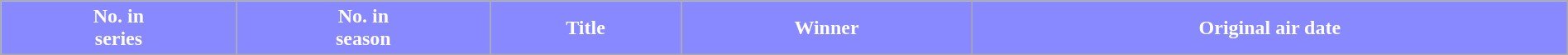<table class="wikitable plainrowheaders" style="width: 100%; margin-right: 0;">
<tr style="color:white;">
<th style="background: #8888FF;">No. in<br>series</th>
<th style="background: #8888FF;">No. in<br>season</th>
<th style="background: #8888FF;">Title</th>
<th style="background: #8888FF;">Winner</th>
<th style="background: #8888FF;">Original air date<br>












</th>
</tr>
</table>
